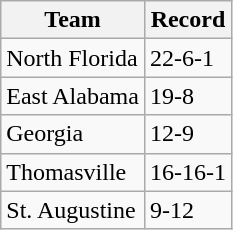<table class="wikitable">
<tr>
<th>Team</th>
<th>Record</th>
</tr>
<tr>
<td>North Florida</td>
<td>22-6-1</td>
</tr>
<tr>
<td>East Alabama</td>
<td>19-8</td>
</tr>
<tr>
<td>Georgia</td>
<td>12-9</td>
</tr>
<tr>
<td>Thomasville</td>
<td>16-16-1</td>
</tr>
<tr>
<td>St. Augustine</td>
<td>9-12</td>
</tr>
</table>
